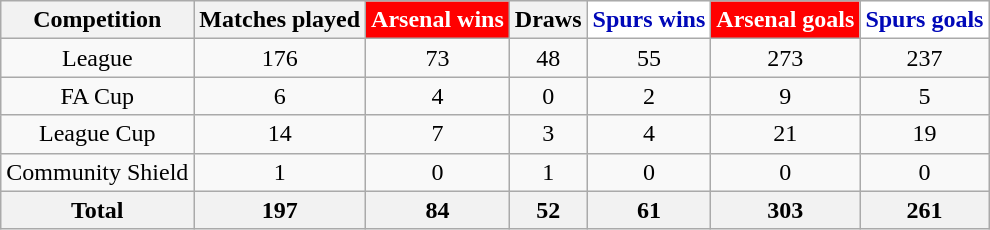<table class="wikitable" style="text-align: center;">
<tr>
<th>Competition</th>
<th>Matches played</th>
<th align="center"; style="background:#FF0000; color:#FFF">Arsenal wins</th>
<th>Draws</th>
<th align="center"; style="background:#FFF; color:#0008B8">Spurs wins</th>
<th align="center"; style="background:#FF0000; color:#FFF">Arsenal goals</th>
<th align="center"; style="background:#FFF; color:#0008B8">Spurs goals</th>
</tr>
<tr>
<td>League</td>
<td>176</td>
<td>73</td>
<td>48</td>
<td>55</td>
<td>273</td>
<td>237</td>
</tr>
<tr>
<td>FA Cup</td>
<td>6</td>
<td>4</td>
<td>0</td>
<td>2</td>
<td>9</td>
<td>5</td>
</tr>
<tr>
<td>League Cup</td>
<td>14</td>
<td>7</td>
<td>3</td>
<td>4</td>
<td>21</td>
<td>19</td>
</tr>
<tr>
<td>Community Shield</td>
<td>1</td>
<td>0</td>
<td>1</td>
<td>0</td>
<td>0</td>
<td>0</td>
</tr>
<tr>
<th>Total</th>
<th>197</th>
<th>84</th>
<th>52</th>
<th>61</th>
<th>303</th>
<th>261</th>
</tr>
</table>
